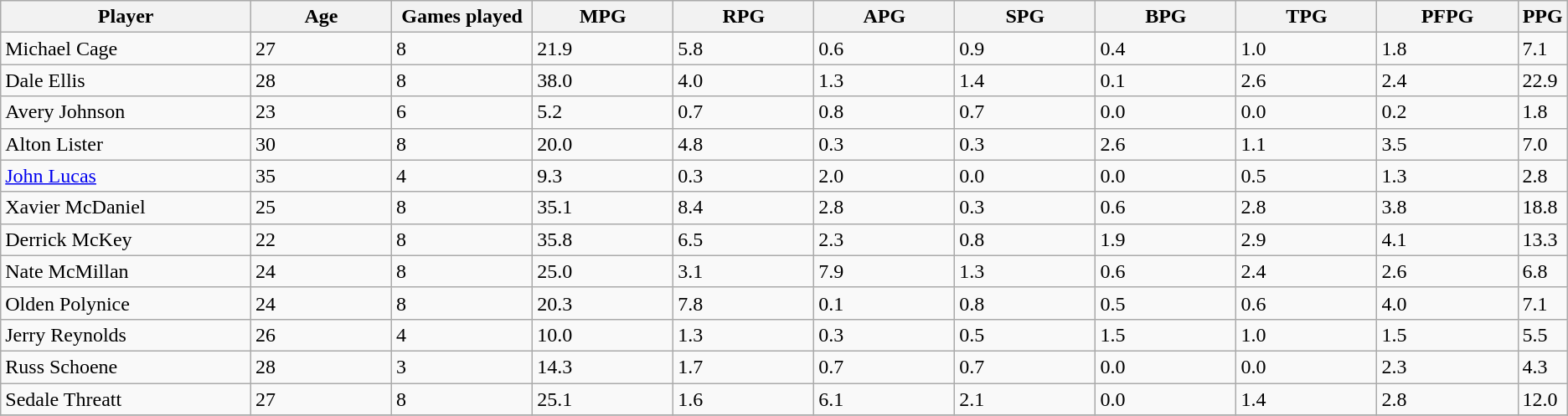<table class="wikitable sortable">
<tr>
<th bgcolor="#DDDDFF" width="16%">Player</th>
<th bgcolor="#DDDDFF" width="9%">Age</th>
<th bgcolor="#DDDDFF" width="9%">Games played</th>
<th bgcolor="#DDDDFF" width="9%">MPG</th>
<th bgcolor="#DDDDFF" width="9%">RPG</th>
<th bgcolor="#DDDDFF" width="9%">APG</th>
<th bgcolor="#DDDDFF" width="9%">SPG</th>
<th bgcolor="#DDDDFF" width="9%">BPG</th>
<th bgcolor="#DDDDFF" width="9%">TPG</th>
<th bgcolor="#DDDDFF" width="9%">PFPG</th>
<th bgcolor="#DDDDFF" width="9%">PPG</th>
</tr>
<tr>
<td>Michael Cage</td>
<td>27</td>
<td>8</td>
<td>21.9</td>
<td>5.8</td>
<td>0.6</td>
<td>0.9</td>
<td>0.4</td>
<td>1.0</td>
<td>1.8</td>
<td>7.1</td>
</tr>
<tr>
<td>Dale Ellis</td>
<td>28</td>
<td>8</td>
<td>38.0</td>
<td>4.0</td>
<td>1.3</td>
<td>1.4</td>
<td>0.1</td>
<td>2.6</td>
<td>2.4</td>
<td>22.9</td>
</tr>
<tr>
<td>Avery Johnson</td>
<td>23</td>
<td>6</td>
<td>5.2</td>
<td>0.7</td>
<td>0.8</td>
<td>0.7</td>
<td>0.0</td>
<td>0.0</td>
<td>0.2</td>
<td>1.8</td>
</tr>
<tr>
<td>Alton Lister</td>
<td>30</td>
<td>8</td>
<td>20.0</td>
<td>4.8</td>
<td>0.3</td>
<td>0.3</td>
<td>2.6</td>
<td>1.1</td>
<td>3.5</td>
<td>7.0</td>
</tr>
<tr>
<td><a href='#'>John Lucas</a></td>
<td>35</td>
<td>4</td>
<td>9.3</td>
<td>0.3</td>
<td>2.0</td>
<td>0.0</td>
<td>0.0</td>
<td>0.5</td>
<td>1.3</td>
<td>2.8</td>
</tr>
<tr>
<td>Xavier McDaniel</td>
<td>25</td>
<td>8</td>
<td>35.1</td>
<td>8.4</td>
<td>2.8</td>
<td>0.3</td>
<td>0.6</td>
<td>2.8</td>
<td>3.8</td>
<td>18.8</td>
</tr>
<tr>
<td>Derrick McKey</td>
<td>22</td>
<td>8</td>
<td>35.8</td>
<td>6.5</td>
<td>2.3</td>
<td>0.8</td>
<td>1.9</td>
<td>2.9</td>
<td>4.1</td>
<td>13.3</td>
</tr>
<tr>
<td>Nate McMillan</td>
<td>24</td>
<td>8</td>
<td>25.0</td>
<td>3.1</td>
<td>7.9</td>
<td>1.3</td>
<td>0.6</td>
<td>2.4</td>
<td>2.6</td>
<td>6.8</td>
</tr>
<tr>
<td>Olden Polynice</td>
<td>24</td>
<td>8</td>
<td>20.3</td>
<td>7.8</td>
<td>0.1</td>
<td>0.8</td>
<td>0.5</td>
<td>0.6</td>
<td>4.0</td>
<td>7.1</td>
</tr>
<tr>
<td>Jerry Reynolds</td>
<td>26</td>
<td>4</td>
<td>10.0</td>
<td>1.3</td>
<td>0.3</td>
<td>0.5</td>
<td>1.5</td>
<td>1.0</td>
<td>1.5</td>
<td>5.5</td>
</tr>
<tr>
<td>Russ Schoene</td>
<td>28</td>
<td>3</td>
<td>14.3</td>
<td>1.7</td>
<td>0.7</td>
<td>0.7</td>
<td>0.0</td>
<td>0.0</td>
<td>2.3</td>
<td>4.3</td>
</tr>
<tr>
<td>Sedale Threatt</td>
<td>27</td>
<td>8</td>
<td>25.1</td>
<td>1.6</td>
<td>6.1</td>
<td>2.1</td>
<td>0.0</td>
<td>1.4</td>
<td>2.8</td>
<td>12.0</td>
</tr>
<tr>
</tr>
</table>
